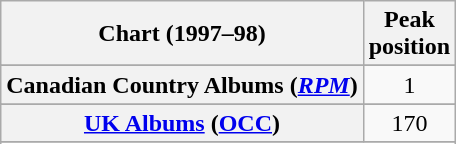<table class="wikitable sortable plainrowheaders" style="text-align:center">
<tr>
<th align="left">Chart (1997–98)</th>
<th align="left">Peak<br>position</th>
</tr>
<tr>
</tr>
<tr>
</tr>
<tr>
<th scope="row">Canadian Country Albums (<em><a href='#'>RPM</a></em>)</th>
<td>1</td>
</tr>
<tr>
</tr>
<tr>
<th scope="row"><a href='#'>UK Albums</a> (<a href='#'>OCC</a>)</th>
<td>170</td>
</tr>
<tr>
</tr>
<tr>
</tr>
<tr>
</tr>
<tr>
</tr>
</table>
